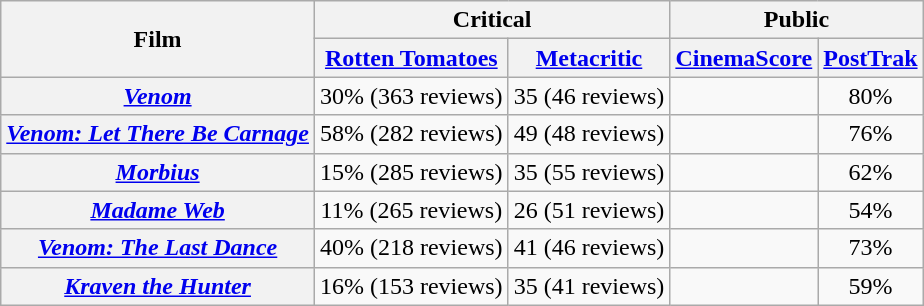<table class="wikitable plainrowheaders sortable" style="text-align: center;">
<tr>
<th scope="col" rowspan="2">Film</th>
<th scope="col" colspan="2">Critical</th>
<th scope="col" colspan="2">Public</th>
</tr>
<tr>
<th scope="col"><a href='#'>Rotten Tomatoes</a></th>
<th scope="col"><a href='#'>Metacritic</a></th>
<th scope="col"><a href='#'>CinemaScore</a></th>
<th scope="col"><a href='#'>PostTrak</a></th>
</tr>
<tr>
<th scope="row"><em><a href='#'>Venom</a></em></th>
<td>30% (363 reviews)</td>
<td>35 (46 reviews)</td>
<td></td>
<td>80%</td>
</tr>
<tr>
<th scope="row"><em><a href='#'>Venom: Let There Be Carnage</a></em></th>
<td>58% (282 reviews)</td>
<td>49 (48 reviews)</td>
<td></td>
<td>76%</td>
</tr>
<tr>
<th scope="row"><em><a href='#'>Morbius</a></em></th>
<td>15% (285 reviews)</td>
<td>35 (55 reviews)</td>
<td></td>
<td>62%</td>
</tr>
<tr>
<th scope="row"><em><a href='#'>Madame Web</a></em></th>
<td>11% (265 reviews)</td>
<td>26 (51 reviews)</td>
<td></td>
<td>54%</td>
</tr>
<tr>
<th scope="row"><em><a href='#'>Venom: The Last Dance</a></em></th>
<td>40% (218 reviews)</td>
<td>41 (46 reviews)</td>
<td></td>
<td>73%</td>
</tr>
<tr>
<th scope="row"><em><a href='#'>Kraven the Hunter</a></em></th>
<td>16% (153 reviews)</td>
<td>35 (41 reviews)</td>
<td></td>
<td>59%</td>
</tr>
</table>
